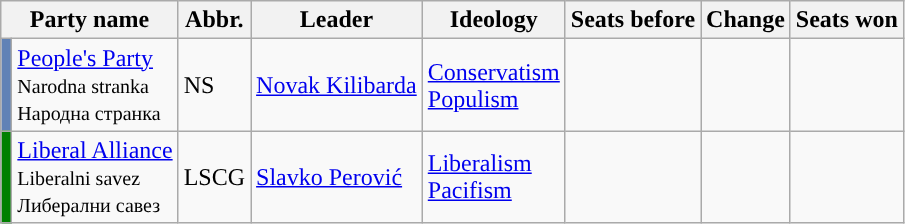<table class="wikitable" style="text-align; font-size:100%;">
<tr>
<th colspan=2>Party name</th>
<th>Abbr.</th>
<th>Leader</th>
<th>Ideology</th>
<th>Seats before</th>
<th>Change</th>
<th>Seats won</th>
</tr>
<tr>
<td style="background-color:#6082B6;"></td>
<td><a href='#'>People's Party</a><br><small>Narodna stranka<br>Народна странка</small></td>
<td>NS</td>
<td><a href='#'>Novak Kilibarda</a></td>
<td><a href='#'>Conservatism</a><br><a href='#'>Populism</a></td>
<td></td>
<td></td>
<td></td>
</tr>
<tr>
<td style="background-color:#008000;"></td>
<td><a href='#'>Liberal Alliance</a><br><small>Liberalni savez<br>Либерални савез</small></td>
<td>LSCG</td>
<td><a href='#'>Slavko Perović</a></td>
<td><a href='#'>Liberalism</a><br><a href='#'>Pacifism</a></td>
<td></td>
<td></td>
<td></td>
</tr>
</table>
